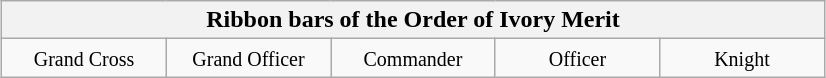<table class=wikitable  style="margin-left: auto; margin-right: auto; width=60% ">
<tr>
<th colspan=6 align="center">Ribbon bars of the Order of Ivory Merit</th>
</tr>
<tr>
<td width=15% valign=top align=center><small>Grand Cross</small></td>
<td width=15% valign=top align=center><small>Grand Officer</small></td>
<td width=15% valign=top align=center><small>Commander</small></td>
<td width=15% valign=top align=center><small>Officer</small></td>
<td width=15% valign=top align=center><small>Knight</small></td>
</tr>
</table>
